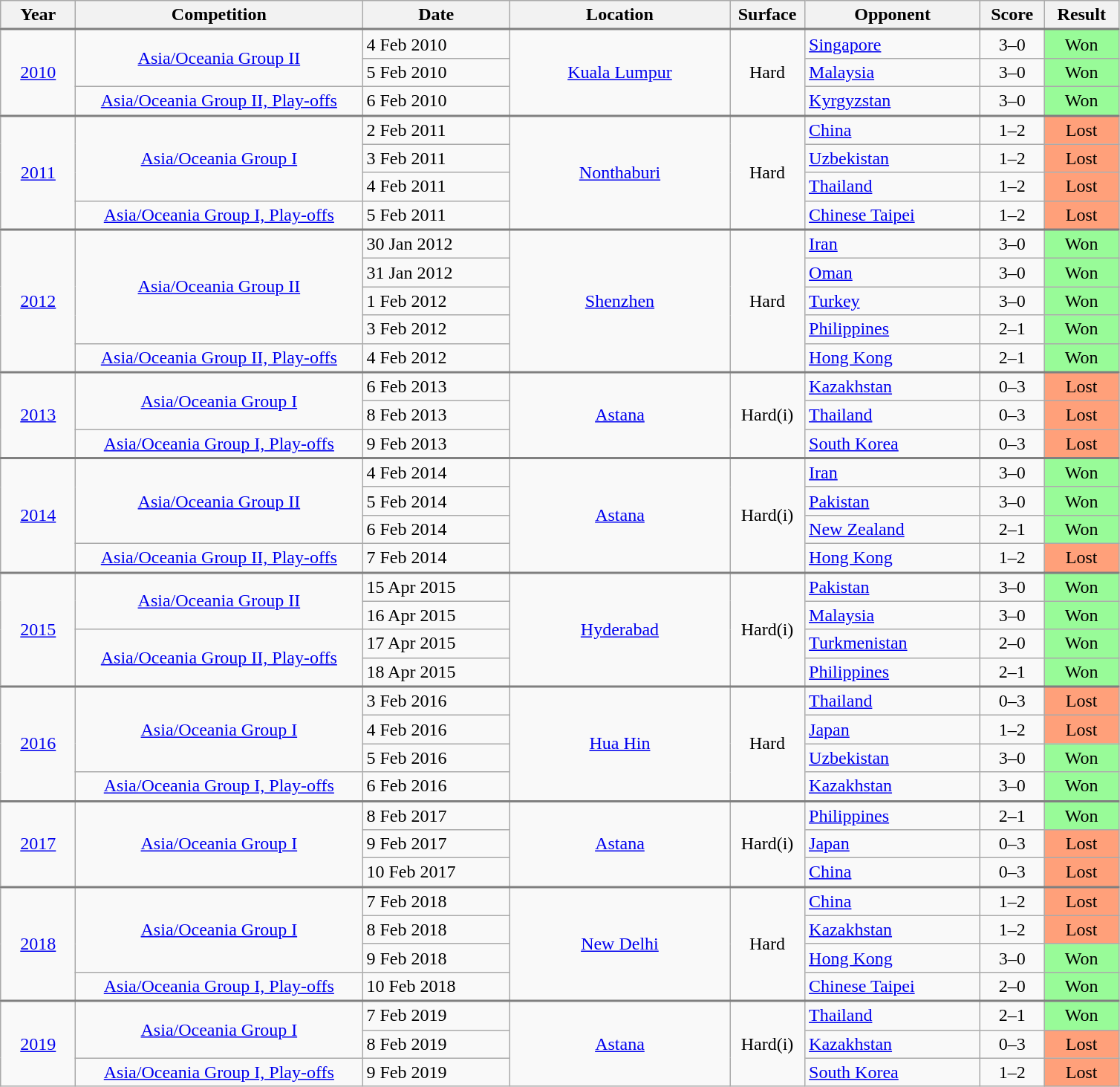<table class="wikitable collapsible collapsed">
<tr>
<th width="60">Year</th>
<th width="250">Competition</th>
<th width="125">Date</th>
<th width="190">Location</th>
<th width="60">Surface</th>
<th width="150">Opponent</th>
<th width="50">Score</th>
<th width="60">Result</th>
</tr>
<tr style="border-top:2px solid gray;">
<td align="center" rowspan="3"><a href='#'>2010</a></td>
<td align="center" rowspan="2"><a href='#'>Asia/Oceania Group II</a></td>
<td>4 Feb 2010</td>
<td align="center" rowspan="3"> <a href='#'>Kuala Lumpur</a></td>
<td align="center" rowspan="3">Hard</td>
<td> <a href='#'>Singapore</a></td>
<td align="center">3–0</td>
<td align="center" bgcolor="98FB98">Won</td>
</tr>
<tr>
<td>5 Feb 2010</td>
<td> <a href='#'>Malaysia</a></td>
<td align="center">3–0</td>
<td align="center" bgcolor="98FB98">Won</td>
</tr>
<tr>
<td align="center"><a href='#'>Asia/Oceania Group II, Play-offs</a></td>
<td>6 Feb 2010</td>
<td> <a href='#'>Kyrgyzstan</a></td>
<td align="center">3–0</td>
<td align="center" bgcolor="98FB98">Won</td>
</tr>
<tr style="border-top:2px solid gray;">
<td align="center" rowspan="4"><a href='#'>2011</a></td>
<td align="center" rowspan="3"><a href='#'>Asia/Oceania Group I</a></td>
<td>2 Feb 2011</td>
<td align="center" rowspan="4"> <a href='#'>Nonthaburi</a></td>
<td align="center" rowspan="4">Hard</td>
<td> <a href='#'>China</a></td>
<td align="center">1–2</td>
<td align="center" bgcolor="FFA07A">Lost</td>
</tr>
<tr>
<td>3 Feb 2011</td>
<td> <a href='#'>Uzbekistan</a></td>
<td align="center">1–2</td>
<td align="center" bgcolor="FFA07A">Lost</td>
</tr>
<tr>
<td>4 Feb 2011</td>
<td> <a href='#'>Thailand</a></td>
<td align="center">1–2</td>
<td align="center" bgcolor="FFA07A">Lost</td>
</tr>
<tr>
<td align="center"><a href='#'>Asia/Oceania Group I, Play-offs</a></td>
<td>5 Feb 2011</td>
<td> <a href='#'>Chinese Taipei</a></td>
<td align="center">1–2</td>
<td align="center" bgcolor="FFA07A">Lost</td>
</tr>
<tr style="border-top:2px solid gray;">
<td align="center" rowspan="5"><a href='#'>2012</a></td>
<td align="center" rowspan="4"><a href='#'>Asia/Oceania Group II</a></td>
<td>30 Jan 2012</td>
<td align="center" rowspan="5"> <a href='#'>Shenzhen</a></td>
<td align="center" rowspan="5">Hard</td>
<td> <a href='#'>Iran</a></td>
<td align="center">3–0</td>
<td align="center" bgcolor="98FB98">Won</td>
</tr>
<tr>
<td>31 Jan 2012</td>
<td> <a href='#'>Oman</a></td>
<td align="center">3–0</td>
<td align="center" bgcolor="98FB98">Won</td>
</tr>
<tr>
<td>1 Feb 2012</td>
<td> <a href='#'>Turkey</a></td>
<td align="center">3–0</td>
<td align="center" bgcolor="98FB98">Won</td>
</tr>
<tr>
<td>3 Feb 2012</td>
<td> <a href='#'>Philippines</a></td>
<td align="center">2–1</td>
<td align="center" bgcolor="98FB98">Won</td>
</tr>
<tr>
<td align="center"><a href='#'>Asia/Oceania Group II, Play-offs</a></td>
<td>4 Feb 2012</td>
<td> <a href='#'>Hong Kong</a></td>
<td align="center">2–1</td>
<td align="center" bgcolor="98FB98">Won</td>
</tr>
<tr style="border-top:2px solid gray;">
<td align="center" rowspan="3"><a href='#'>2013</a></td>
<td align="center" rowspan="2"><a href='#'>Asia/Oceania Group I</a></td>
<td>6 Feb 2013</td>
<td align="center" rowspan="3"> <a href='#'>Astana</a></td>
<td align="center" rowspan="3">Hard(i)</td>
<td> <a href='#'>Kazakhstan</a></td>
<td align="center">0–3</td>
<td align="center" bgcolor="FFA07A">Lost</td>
</tr>
<tr>
<td>8 Feb 2013</td>
<td> <a href='#'>Thailand</a></td>
<td align="center">0–3</td>
<td align="center" bgcolor="FFA07A">Lost</td>
</tr>
<tr>
<td align="center"><a href='#'>Asia/Oceania Group I, Play-offs</a></td>
<td>9 Feb 2013</td>
<td> <a href='#'>South Korea</a></td>
<td align="center">0–3</td>
<td align="center" bgcolor="#FFA07A">Lost</td>
</tr>
<tr style="border-top:2px solid gray;">
<td align="center" rowspan="4"><a href='#'>2014</a></td>
<td align="center" rowspan="3"><a href='#'>Asia/Oceania Group II</a></td>
<td>4 Feb 2014</td>
<td align="center" rowspan="4"> <a href='#'>Astana</a></td>
<td align="center" rowspan="4">Hard(i)</td>
<td> <a href='#'>Iran</a></td>
<td align="center">3–0</td>
<td align="center" bgcolor="98FB98">Won</td>
</tr>
<tr>
<td>5 Feb 2014</td>
<td> <a href='#'>Pakistan</a></td>
<td align="center">3–0</td>
<td align="center" bgcolor="98FB98">Won</td>
</tr>
<tr>
<td>6 Feb 2014</td>
<td> <a href='#'>New Zealand</a></td>
<td align="center">2–1</td>
<td align="center" bgcolor="98FB98">Won</td>
</tr>
<tr>
<td align="center"><a href='#'>Asia/Oceania Group II, Play-offs</a></td>
<td>7 Feb 2014</td>
<td> <a href='#'>Hong Kong</a></td>
<td align="center">1–2</td>
<td align="center" bgcolor="FFA07A">Lost</td>
</tr>
<tr style="border-top:2px solid gray;">
<td align="center" rowspan="4"><a href='#'>2015</a></td>
<td align="center" rowspan="2"><a href='#'>Asia/Oceania Group II</a></td>
<td>15 Apr 2015</td>
<td align="center" rowspan="4"> <a href='#'>Hyderabad</a></td>
<td align="center" rowspan="4">Hard(i)</td>
<td> <a href='#'>Pakistan</a></td>
<td align="center">3–0</td>
<td align="center" bgcolor="98FB98">Won</td>
</tr>
<tr>
<td>16 Apr 2015</td>
<td> <a href='#'>Malaysia</a></td>
<td align="center">3–0</td>
<td align="center" bgcolor="98FB98">Won</td>
</tr>
<tr>
<td align="center"  rowspan="2"><a href='#'>Asia/Oceania Group II, Play-offs</a></td>
<td>17 Apr 2015</td>
<td> <a href='#'>Turkmenistan</a></td>
<td align="center">2–0</td>
<td align="center" bgcolor="98FB98">Won</td>
</tr>
<tr>
<td>18 Apr 2015</td>
<td> <a href='#'>Philippines</a></td>
<td align="center">2–1</td>
<td align="center" bgcolor="98FB98">Won</td>
</tr>
<tr style="border-top:2px solid gray;">
<td align="center" rowspan="4"><a href='#'>2016</a></td>
<td align="center" rowspan="3"><a href='#'>Asia/Oceania Group I</a></td>
<td>3 Feb 2016</td>
<td align="center" rowspan="4"> <a href='#'>Hua Hin</a></td>
<td align="center" rowspan="4">Hard</td>
<td> <a href='#'>Thailand</a></td>
<td align="center">0–3</td>
<td align="center" bgcolor="FFA07A">Lost</td>
</tr>
<tr>
<td>4 Feb 2016</td>
<td> <a href='#'>Japan</a></td>
<td align="center">1–2</td>
<td align="center" bgcolor="FFA07A">Lost</td>
</tr>
<tr>
<td>5 Feb 2016</td>
<td> <a href='#'>Uzbekistan</a></td>
<td align="center">3–0</td>
<td align="center" bgcolor="98FB98">Won</td>
</tr>
<tr>
<td align="center"><a href='#'>Asia/Oceania Group I, Play-offs</a></td>
<td>6 Feb 2016</td>
<td> <a href='#'>Kazakhstan</a></td>
<td align="center">3–0</td>
<td align="center" bgcolor="#98FB98">Won</td>
</tr>
<tr style="border-top:2px solid gray;">
<td align="center" rowspan="3"><a href='#'>2017</a></td>
<td align="center" rowspan="3"><a href='#'>Asia/Oceania Group I</a></td>
<td>8 Feb 2017</td>
<td align="center" rowspan="3"> <a href='#'>Astana</a></td>
<td align="center" rowspan="3">Hard(i)</td>
<td> <a href='#'>Philippines</a></td>
<td align="center">2–1</td>
<td align="center" bgcolor="98FB98">Won</td>
</tr>
<tr>
<td>9 Feb 2017</td>
<td> <a href='#'>Japan</a></td>
<td align="center">0–3</td>
<td align="center" bgcolor="FFA07A">Lost</td>
</tr>
<tr>
<td>10 Feb 2017</td>
<td> <a href='#'>China</a></td>
<td align="center">0–3</td>
<td align="center" bgcolor="FFA07A">Lost</td>
</tr>
<tr style="border-top:2px solid gray;">
<td align="center" rowspan="4"><a href='#'>2018</a></td>
<td align="center" rowspan="3"><a href='#'>Asia/Oceania Group I</a></td>
<td>7 Feb 2018</td>
<td align="center" rowspan="4"> <a href='#'>New Delhi</a></td>
<td align="center" rowspan="4">Hard</td>
<td> <a href='#'>China</a></td>
<td align="center">1–2</td>
<td align="center" bgcolor="FFA07A">Lost</td>
</tr>
<tr>
<td>8 Feb 2018</td>
<td> <a href='#'>Kazakhstan</a></td>
<td align="center">1–2</td>
<td align="center" bgcolor="FFA07A">Lost</td>
</tr>
<tr>
<td>9 Feb 2018</td>
<td> <a href='#'>Hong Kong</a></td>
<td align="center">3–0</td>
<td align="center" bgcolor="98FB98">Won</td>
</tr>
<tr>
<td align="center"><a href='#'>Asia/Oceania Group I, Play-offs</a></td>
<td>10 Feb 2018</td>
<td> <a href='#'>Chinese Taipei</a></td>
<td align="center">2–0</td>
<td align="center" bgcolor="#98FB98">Won</td>
</tr>
<tr style="border-top:2px solid gray;">
<td align="center" rowspan="3"><a href='#'>2019</a></td>
<td align="center" rowspan="2"><a href='#'>Asia/Oceania Group I</a></td>
<td>7 Feb 2019</td>
<td align="center" rowspan="3"> <a href='#'>Astana</a></td>
<td align="center" rowspan="3">Hard(i)</td>
<td> <a href='#'>Thailand</a></td>
<td align="center">2–1</td>
<td align="center" bgcolor="98FB98">Won</td>
</tr>
<tr>
<td>8 Feb 2019</td>
<td> <a href='#'>Kazakhstan</a></td>
<td align="center">0–3</td>
<td align="center" bgcolor="FFA07A">Lost</td>
</tr>
<tr>
<td align="center"><a href='#'>Asia/Oceania Group I, Play-offs</a></td>
<td>9 Feb 2019</td>
<td> <a href='#'>South Korea</a></td>
<td align="center">1–2</td>
<td align="center" bgcolor="#FFA07A">Lost</td>
</tr>
</table>
